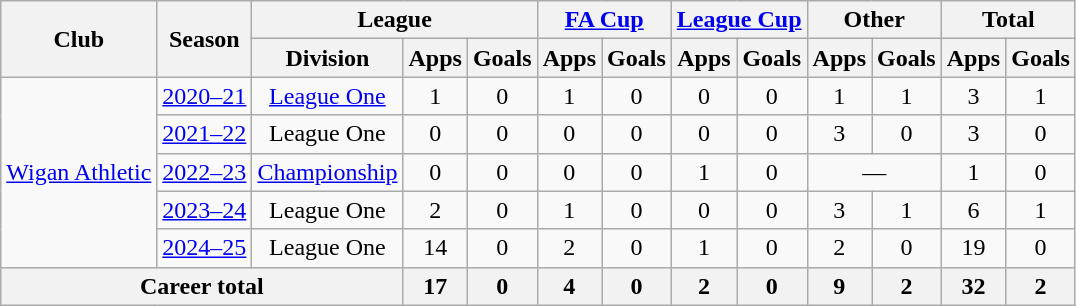<table class="wikitable" style="text-align:center">
<tr>
<th rowspan="2">Club</th>
<th rowspan="2">Season</th>
<th colspan="3">League</th>
<th colspan="2"><a href='#'>FA Cup</a></th>
<th colspan="2"><a href='#'>League Cup</a></th>
<th colspan="2">Other</th>
<th colspan="2">Total</th>
</tr>
<tr>
<th>Division</th>
<th>Apps</th>
<th>Goals</th>
<th>Apps</th>
<th>Goals</th>
<th>Apps</th>
<th>Goals</th>
<th>Apps</th>
<th>Goals</th>
<th>Apps</th>
<th>Goals</th>
</tr>
<tr>
<td rowspan="5"><a href='#'>Wigan Athletic</a></td>
<td><a href='#'>2020–21</a></td>
<td><a href='#'>League One</a></td>
<td>1</td>
<td>0</td>
<td>1</td>
<td>0</td>
<td>0</td>
<td>0</td>
<td>1</td>
<td>1</td>
<td>3</td>
<td>1</td>
</tr>
<tr>
<td><a href='#'>2021–22</a></td>
<td>League One</td>
<td>0</td>
<td>0</td>
<td>0</td>
<td>0</td>
<td>0</td>
<td>0</td>
<td>3</td>
<td>0</td>
<td>3</td>
<td>0</td>
</tr>
<tr>
<td><a href='#'>2022–23</a></td>
<td><a href='#'>Championship</a></td>
<td>0</td>
<td>0</td>
<td>0</td>
<td>0</td>
<td>1</td>
<td>0</td>
<td colspan="2">—</td>
<td>1</td>
<td>0</td>
</tr>
<tr>
<td><a href='#'>2023–24</a></td>
<td>League One</td>
<td>2</td>
<td>0</td>
<td>1</td>
<td>0</td>
<td>0</td>
<td>0</td>
<td>3</td>
<td>1</td>
<td>6</td>
<td>1</td>
</tr>
<tr>
<td><a href='#'>2024–25</a></td>
<td>League One</td>
<td>14</td>
<td>0</td>
<td>2</td>
<td>0</td>
<td>1</td>
<td>0</td>
<td>2</td>
<td>0</td>
<td>19</td>
<td>0</td>
</tr>
<tr>
<th colspan="3">Career total</th>
<th>17</th>
<th>0</th>
<th>4</th>
<th>0</th>
<th>2</th>
<th>0</th>
<th>9</th>
<th>2</th>
<th>32</th>
<th>2</th>
</tr>
</table>
